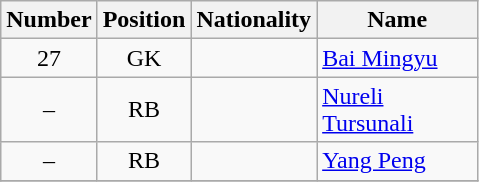<table class="wikitable plainrowheaders" style=text-align:center>
<tr>
<th width=40>Number</th>
<th width=40>Position</th>
<th width=60>Nationality</th>
<th width=100 scope=col>Name</th>
</tr>
<tr>
<td>27</td>
<td>GK</td>
<td align=left></td>
<td style=text-align:left><a href='#'>Bai Mingyu</a></td>
</tr>
<tr>
<td>–</td>
<td>RB</td>
<td align=left></td>
<td style=text-align:left><a href='#'>Nureli Tursunali</a></td>
</tr>
<tr>
<td>–</td>
<td>RB</td>
<td align=left></td>
<td style=text-align:left><a href='#'>Yang Peng</a></td>
</tr>
<tr>
</tr>
</table>
